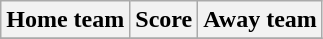<table class="wikitable" style="text-align: center">
<tr>
<th>Home team</th>
<th>Score</th>
<th>Away team</th>
</tr>
<tr>
</tr>
</table>
